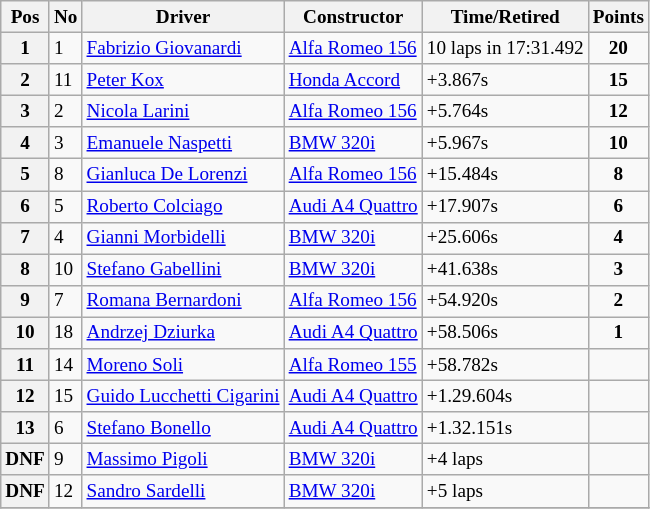<table class="wikitable" style="font-size: 80%;">
<tr>
<th>Pos</th>
<th>No</th>
<th>Driver</th>
<th>Constructor</th>
<th>Time/Retired</th>
<th>Points</th>
</tr>
<tr>
<th>1</th>
<td>1</td>
<td> <a href='#'>Fabrizio Giovanardi</a></td>
<td><a href='#'>Alfa Romeo 156</a></td>
<td>10 laps in 17:31.492</td>
<td style="text-align:center"><strong>20</strong></td>
</tr>
<tr>
<th>2</th>
<td>11</td>
<td> <a href='#'>Peter Kox</a></td>
<td><a href='#'>Honda Accord</a></td>
<td>+3.867s</td>
<td style="text-align:center"><strong>15</strong></td>
</tr>
<tr>
<th>3</th>
<td>2</td>
<td> <a href='#'>Nicola Larini</a></td>
<td><a href='#'>Alfa Romeo 156</a></td>
<td>+5.764s</td>
<td style="text-align:center"><strong>12</strong></td>
</tr>
<tr>
<th>4</th>
<td>3</td>
<td> <a href='#'>Emanuele Naspetti</a></td>
<td><a href='#'>BMW 320i</a></td>
<td>+5.967s</td>
<td style="text-align:center"><strong>10</strong></td>
</tr>
<tr>
<th>5</th>
<td>8</td>
<td> <a href='#'>Gianluca De Lorenzi</a></td>
<td><a href='#'>Alfa Romeo 156</a></td>
<td>+15.484s</td>
<td style="text-align:center"><strong>8</strong></td>
</tr>
<tr>
<th>6</th>
<td>5</td>
<td> <a href='#'>Roberto Colciago</a></td>
<td><a href='#'>Audi A4 Quattro</a></td>
<td>+17.907s</td>
<td style="text-align:center"><strong>6</strong></td>
</tr>
<tr>
<th>7</th>
<td>4</td>
<td> <a href='#'>Gianni Morbidelli</a></td>
<td><a href='#'>BMW 320i</a></td>
<td>+25.606s</td>
<td style="text-align:center"><strong>4</strong></td>
</tr>
<tr>
<th>8</th>
<td>10</td>
<td> <a href='#'>Stefano Gabellini</a></td>
<td><a href='#'>BMW 320i</a></td>
<td>+41.638s</td>
<td style="text-align:center"><strong>3</strong></td>
</tr>
<tr>
<th>9</th>
<td>7</td>
<td> <a href='#'>Romana Bernardoni</a></td>
<td><a href='#'>Alfa Romeo 156</a></td>
<td>+54.920s</td>
<td style="text-align:center"><strong>2</strong></td>
</tr>
<tr>
<th>10</th>
<td>18</td>
<td> <a href='#'>Andrzej Dziurka</a></td>
<td><a href='#'>Audi A4 Quattro</a></td>
<td>+58.506s</td>
<td style="text-align:center"><strong>1</strong></td>
</tr>
<tr>
<th>11</th>
<td>14</td>
<td> <a href='#'>Moreno Soli</a></td>
<td><a href='#'>Alfa Romeo 155</a></td>
<td>+58.782s</td>
<td></td>
</tr>
<tr>
<th>12</th>
<td>15</td>
<td> <a href='#'>Guido Lucchetti Cigarini</a></td>
<td><a href='#'>Audi A4 Quattro</a></td>
<td>+1.29.604s</td>
<td></td>
</tr>
<tr>
<th>13</th>
<td>6</td>
<td> <a href='#'>Stefano Bonello</a></td>
<td><a href='#'>Audi A4 Quattro</a></td>
<td>+1.32.151s</td>
<td></td>
</tr>
<tr>
<th>DNF</th>
<td>9</td>
<td> <a href='#'>Massimo Pigoli</a></td>
<td><a href='#'>BMW 320i</a></td>
<td>+4 laps</td>
<td></td>
</tr>
<tr>
<th>DNF</th>
<td>12</td>
<td> <a href='#'>Sandro Sardelli</a></td>
<td><a href='#'>BMW 320i</a></td>
<td>+5 laps</td>
<td></td>
</tr>
<tr>
</tr>
</table>
